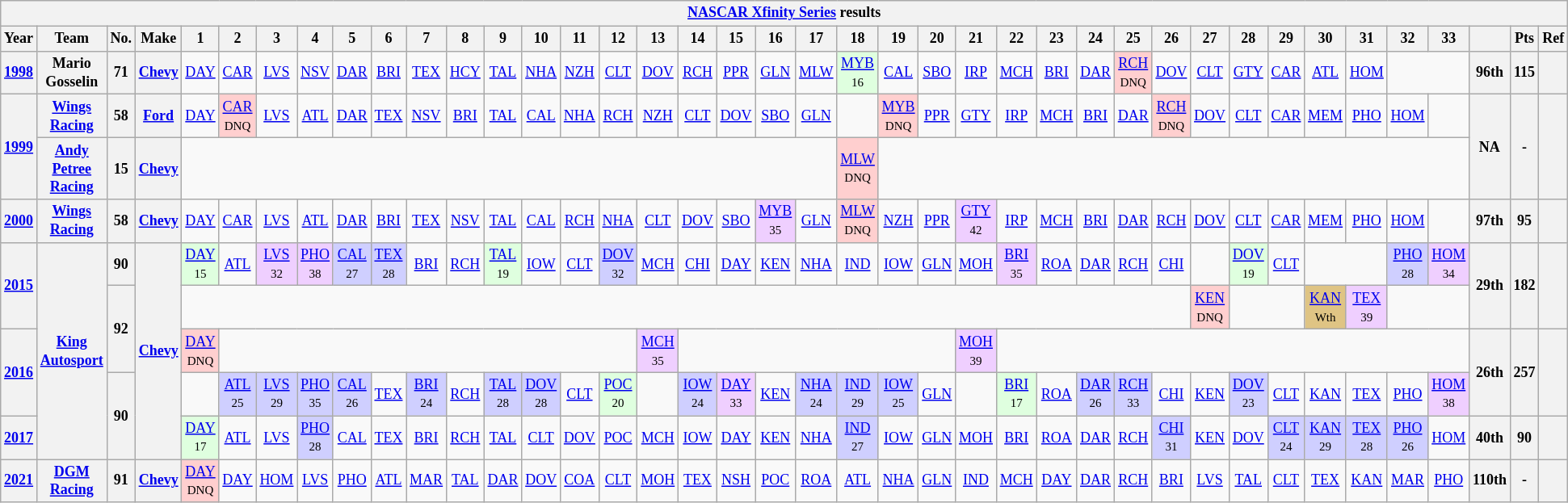<table class="wikitable" style="text-align:center; font-size:75%">
<tr>
<th colspan=42><a href='#'>NASCAR Xfinity Series</a> results</th>
</tr>
<tr>
<th>Year</th>
<th>Team</th>
<th>No.</th>
<th>Make</th>
<th>1</th>
<th>2</th>
<th>3</th>
<th>4</th>
<th>5</th>
<th>6</th>
<th>7</th>
<th>8</th>
<th>9</th>
<th>10</th>
<th>11</th>
<th>12</th>
<th>13</th>
<th>14</th>
<th>15</th>
<th>16</th>
<th>17</th>
<th>18</th>
<th>19</th>
<th>20</th>
<th>21</th>
<th>22</th>
<th>23</th>
<th>24</th>
<th>25</th>
<th>26</th>
<th>27</th>
<th>28</th>
<th>29</th>
<th>30</th>
<th>31</th>
<th>32</th>
<th>33</th>
<th></th>
<th>Pts</th>
<th>Ref</th>
</tr>
<tr>
<th><a href='#'>1998</a></th>
<th>Mario Gosselin</th>
<th>71</th>
<th><a href='#'>Chevy</a></th>
<td><a href='#'>DAY</a></td>
<td><a href='#'>CAR</a></td>
<td><a href='#'>LVS</a></td>
<td><a href='#'>NSV</a></td>
<td><a href='#'>DAR</a></td>
<td><a href='#'>BRI</a></td>
<td><a href='#'>TEX</a></td>
<td><a href='#'>HCY</a></td>
<td><a href='#'>TAL</a></td>
<td><a href='#'>NHA</a></td>
<td><a href='#'>NZH</a></td>
<td><a href='#'>CLT</a></td>
<td><a href='#'>DOV</a></td>
<td><a href='#'>RCH</a></td>
<td><a href='#'>PPR</a></td>
<td><a href='#'>GLN</a></td>
<td><a href='#'>MLW</a></td>
<td style="background:#DFFFDF;"><a href='#'>MYB</a><br><small>16</small></td>
<td><a href='#'>CAL</a></td>
<td><a href='#'>SBO</a></td>
<td><a href='#'>IRP</a></td>
<td><a href='#'>MCH</a></td>
<td><a href='#'>BRI</a></td>
<td><a href='#'>DAR</a></td>
<td style="background:#FFCFCF;"><a href='#'>RCH</a><br><small>DNQ</small></td>
<td><a href='#'>DOV</a></td>
<td><a href='#'>CLT</a></td>
<td><a href='#'>GTY</a></td>
<td><a href='#'>CAR</a></td>
<td><a href='#'>ATL</a></td>
<td><a href='#'>HOM</a></td>
<td colspan=2></td>
<th>96th</th>
<th>115</th>
<th></th>
</tr>
<tr>
<th rowspan=2><a href='#'>1999</a></th>
<th><a href='#'>Wings Racing</a></th>
<th>58</th>
<th><a href='#'>Ford</a></th>
<td><a href='#'>DAY</a></td>
<td style="background:#FFCFCF;"><a href='#'>CAR</a><br><small>DNQ</small></td>
<td><a href='#'>LVS</a></td>
<td><a href='#'>ATL</a></td>
<td><a href='#'>DAR</a></td>
<td><a href='#'>TEX</a></td>
<td><a href='#'>NSV</a></td>
<td><a href='#'>BRI</a></td>
<td><a href='#'>TAL</a></td>
<td><a href='#'>CAL</a></td>
<td><a href='#'>NHA</a></td>
<td><a href='#'>RCH</a></td>
<td><a href='#'>NZH</a></td>
<td><a href='#'>CLT</a></td>
<td><a href='#'>DOV</a></td>
<td><a href='#'>SBO</a></td>
<td><a href='#'>GLN</a></td>
<td></td>
<td style="background:#FFCFCF;"><a href='#'>MYB</a><br><small>DNQ</small></td>
<td><a href='#'>PPR</a></td>
<td><a href='#'>GTY</a></td>
<td><a href='#'>IRP</a></td>
<td><a href='#'>MCH</a></td>
<td><a href='#'>BRI</a></td>
<td><a href='#'>DAR</a></td>
<td style="background:#FFCFCF;"><a href='#'>RCH</a><br><small>DNQ</small></td>
<td><a href='#'>DOV</a></td>
<td><a href='#'>CLT</a></td>
<td><a href='#'>CAR</a></td>
<td><a href='#'>MEM</a></td>
<td><a href='#'>PHO</a></td>
<td><a href='#'>HOM</a></td>
<td></td>
<th rowspan=2>NA</th>
<th rowspan=2>-</th>
<th rowspan=2></th>
</tr>
<tr>
<th><a href='#'>Andy Petree Racing</a></th>
<th>15</th>
<th><a href='#'>Chevy</a></th>
<td colspan=17></td>
<td style="background:#FFCFCF;"><a href='#'>MLW</a><br><small>DNQ</small></td>
<td colspan=15></td>
</tr>
<tr>
<th><a href='#'>2000</a></th>
<th><a href='#'>Wings Racing</a></th>
<th>58</th>
<th><a href='#'>Chevy</a></th>
<td><a href='#'>DAY</a></td>
<td><a href='#'>CAR</a></td>
<td><a href='#'>LVS</a></td>
<td><a href='#'>ATL</a></td>
<td><a href='#'>DAR</a></td>
<td><a href='#'>BRI</a></td>
<td><a href='#'>TEX</a></td>
<td><a href='#'>NSV</a></td>
<td><a href='#'>TAL</a></td>
<td><a href='#'>CAL</a></td>
<td><a href='#'>RCH</a></td>
<td><a href='#'>NHA</a></td>
<td><a href='#'>CLT</a></td>
<td><a href='#'>DOV</a></td>
<td><a href='#'>SBO</a></td>
<td style="background:#EFCFFF;"><a href='#'>MYB</a><br><small>35</small></td>
<td><a href='#'>GLN</a></td>
<td style="background:#FFCFCF;"><a href='#'>MLW</a><br><small>DNQ</small></td>
<td><a href='#'>NZH</a></td>
<td><a href='#'>PPR</a></td>
<td style="background:#EFCFFF;"><a href='#'>GTY</a><br><small>42</small></td>
<td><a href='#'>IRP</a></td>
<td><a href='#'>MCH</a></td>
<td><a href='#'>BRI</a></td>
<td><a href='#'>DAR</a></td>
<td><a href='#'>RCH</a></td>
<td><a href='#'>DOV</a></td>
<td><a href='#'>CLT</a></td>
<td><a href='#'>CAR</a></td>
<td><a href='#'>MEM</a></td>
<td><a href='#'>PHO</a></td>
<td><a href='#'>HOM</a></td>
<td></td>
<th>97th</th>
<th>95</th>
<th></th>
</tr>
<tr>
<th rowspan=2><a href='#'>2015</a></th>
<th rowspan=5><a href='#'>King Autosport</a></th>
<th>90</th>
<th rowspan=5><a href='#'>Chevy</a></th>
<td style="background:#DFFFDF;"><a href='#'>DAY</a><br><small>15</small></td>
<td><a href='#'>ATL</a></td>
<td style="background:#EFCFFF;"><a href='#'>LVS</a><br><small>32</small></td>
<td style="background:#EFCFFF;"><a href='#'>PHO</a><br><small>38</small></td>
<td style="background:#CFCFFF;"><a href='#'>CAL</a><br><small>27</small></td>
<td style="background:#CFCFFF;"><a href='#'>TEX</a><br><small>28</small></td>
<td><a href='#'>BRI</a></td>
<td><a href='#'>RCH</a></td>
<td style="background:#DFFFDF;"><a href='#'>TAL</a><br><small>19</small></td>
<td><a href='#'>IOW</a></td>
<td><a href='#'>CLT</a></td>
<td style="background:#CFCFFF;"><a href='#'>DOV</a><br><small>32</small></td>
<td><a href='#'>MCH</a></td>
<td><a href='#'>CHI</a></td>
<td><a href='#'>DAY</a></td>
<td><a href='#'>KEN</a></td>
<td><a href='#'>NHA</a></td>
<td><a href='#'>IND</a></td>
<td><a href='#'>IOW</a></td>
<td><a href='#'>GLN</a></td>
<td><a href='#'>MOH</a></td>
<td style="background:#EFCFFF;"><a href='#'>BRI</a><br><small>35</small></td>
<td><a href='#'>ROA</a></td>
<td><a href='#'>DAR</a></td>
<td><a href='#'>RCH</a></td>
<td><a href='#'>CHI</a></td>
<td></td>
<td style="background:#DFFFDF;"><a href='#'>DOV</a><br><small>19</small></td>
<td><a href='#'>CLT</a></td>
<td colspan=2></td>
<td style="background:#CFCFFF;"><a href='#'>PHO</a><br><small>28</small></td>
<td style="background:#EFCFFF;"><a href='#'>HOM</a><br><small>34</small></td>
<th rowspan=2>29th</th>
<th rowspan=2>182</th>
<th rowspan=2></th>
</tr>
<tr>
<th rowspan=2>92</th>
<td colspan=26></td>
<td style="background:#FFCFCF;"><a href='#'>KEN</a><br><small>DNQ</small></td>
<td colspan=2></td>
<td style="background:#DFC484;"><a href='#'>KAN</a><br><small>Wth</small></td>
<td style="background:#EFCFFF;"><a href='#'>TEX</a><br><small>39</small></td>
<td colspan=2></td>
</tr>
<tr>
<th rowspan=2><a href='#'>2016</a></th>
<td style="background:#FFCFCF;"><a href='#'>DAY</a><br><small>DNQ</small></td>
<td colspan=11></td>
<td style="background:#EFCFFF;"><a href='#'>MCH</a><br><small>35</small></td>
<td colspan=7></td>
<td style="background:#EFCFFF;"><a href='#'>MOH</a><br><small>39</small></td>
<td colspan=12></td>
<th rowspan=2>26th</th>
<th rowspan=2>257</th>
<th rowspan=2></th>
</tr>
<tr>
<th rowspan=2>90</th>
<td></td>
<td style="background:#CFCFFF;"><a href='#'>ATL</a><br><small>25</small></td>
<td style="background:#CFCFFF;"><a href='#'>LVS</a><br><small>29</small></td>
<td style="background:#CFCFFF;"><a href='#'>PHO</a><br><small>35</small></td>
<td style="background:#CFCFFF;"><a href='#'>CAL</a><br><small>26</small></td>
<td><a href='#'>TEX</a></td>
<td style="background:#CFCFFF;"><a href='#'>BRI</a><br><small>24</small></td>
<td><a href='#'>RCH</a></td>
<td style="background:#CFCFFF;"><a href='#'>TAL</a><br><small>28</small></td>
<td style="background:#CFCFFF;"><a href='#'>DOV</a><br><small>28</small></td>
<td><a href='#'>CLT</a></td>
<td style="background:#DFFFDF;"><a href='#'>POC</a><br><small>20</small></td>
<td></td>
<td style="background:#CFCFFF;"><a href='#'>IOW</a><br><small>24</small></td>
<td style="background:#EFCFFF;"><a href='#'>DAY</a><br><small>33</small></td>
<td><a href='#'>KEN</a></td>
<td style="background:#CFCFFF;"><a href='#'>NHA</a><br><small>24</small></td>
<td style="background:#CFCFFF;"><a href='#'>IND</a><br><small>29</small></td>
<td style="background:#CFCFFF;"><a href='#'>IOW</a><br><small>25</small></td>
<td><a href='#'>GLN</a></td>
<td></td>
<td style="background:#DFFFDF;"><a href='#'>BRI</a><br><small>17</small></td>
<td><a href='#'>ROA</a></td>
<td style="background:#CFCFFF;"><a href='#'>DAR</a><br><small>26</small></td>
<td style="background:#CFCFFF;"><a href='#'>RCH</a><br><small>33</small></td>
<td><a href='#'>CHI</a></td>
<td><a href='#'>KEN</a></td>
<td style="background:#CFCFFF;"><a href='#'>DOV</a><br><small>23</small></td>
<td><a href='#'>CLT</a></td>
<td><a href='#'>KAN</a></td>
<td><a href='#'>TEX</a></td>
<td><a href='#'>PHO</a></td>
<td style="background:#EFCFFF;"><a href='#'>HOM</a><br><small>38</small></td>
</tr>
<tr>
<th><a href='#'>2017</a></th>
<td style="background:#DFFFDF;"><a href='#'>DAY</a><br><small>17</small></td>
<td><a href='#'>ATL</a></td>
<td><a href='#'>LVS</a></td>
<td style="background:#CFCFFF;"><a href='#'>PHO</a><br><small>28</small></td>
<td><a href='#'>CAL</a></td>
<td><a href='#'>TEX</a></td>
<td><a href='#'>BRI</a></td>
<td><a href='#'>RCH</a></td>
<td><a href='#'>TAL</a></td>
<td><a href='#'>CLT</a></td>
<td><a href='#'>DOV</a></td>
<td><a href='#'>POC</a></td>
<td><a href='#'>MCH</a></td>
<td><a href='#'>IOW</a></td>
<td><a href='#'>DAY</a></td>
<td><a href='#'>KEN</a></td>
<td><a href='#'>NHA</a></td>
<td style="background:#CFCFFF;"><a href='#'>IND</a><br><small>27</small></td>
<td><a href='#'>IOW</a></td>
<td><a href='#'>GLN</a></td>
<td><a href='#'>MOH</a></td>
<td><a href='#'>BRI</a></td>
<td><a href='#'>ROA</a></td>
<td><a href='#'>DAR</a></td>
<td><a href='#'>RCH</a></td>
<td style="background:#CFCFFF;"><a href='#'>CHI</a><br><small>31</small></td>
<td><a href='#'>KEN</a></td>
<td><a href='#'>DOV</a></td>
<td style="background:#CFCFFF;"><a href='#'>CLT</a><br><small>24</small></td>
<td style="background:#CFCFFF;"><a href='#'>KAN</a><br><small>29</small></td>
<td style="background:#CFCFFF;"><a href='#'>TEX</a><br><small>28</small></td>
<td style="background:#CFCFFF;"><a href='#'>PHO</a><br><small>26</small></td>
<td><a href='#'>HOM</a></td>
<th>40th</th>
<th>90</th>
<th></th>
</tr>
<tr>
<th><a href='#'>2021</a></th>
<th><a href='#'>DGM Racing</a></th>
<th>91</th>
<th><a href='#'>Chevy</a></th>
<td style="background:#FFCFCF;"><a href='#'>DAY</a><br><small>DNQ</small></td>
<td><a href='#'>DAY</a></td>
<td><a href='#'>HOM</a></td>
<td><a href='#'>LVS</a></td>
<td><a href='#'>PHO</a></td>
<td><a href='#'>ATL</a></td>
<td><a href='#'>MAR</a></td>
<td><a href='#'>TAL</a></td>
<td><a href='#'>DAR</a></td>
<td><a href='#'>DOV</a></td>
<td><a href='#'>COA</a></td>
<td><a href='#'>CLT</a></td>
<td><a href='#'>MOH</a></td>
<td><a href='#'>TEX</a></td>
<td><a href='#'>NSH</a></td>
<td><a href='#'>POC</a></td>
<td><a href='#'>ROA</a></td>
<td><a href='#'>ATL</a></td>
<td><a href='#'>NHA</a></td>
<td><a href='#'>GLN</a></td>
<td><a href='#'>IND</a></td>
<td><a href='#'>MCH</a></td>
<td><a href='#'>DAY</a></td>
<td><a href='#'>DAR</a></td>
<td><a href='#'>RCH</a></td>
<td><a href='#'>BRI</a></td>
<td><a href='#'>LVS</a></td>
<td><a href='#'>TAL</a></td>
<td><a href='#'>CLT</a></td>
<td><a href='#'>TEX</a></td>
<td><a href='#'>KAN</a></td>
<td><a href='#'>MAR</a></td>
<td><a href='#'>PHO</a></td>
<th>110th</th>
<th>-</th>
<th></th>
</tr>
</table>
